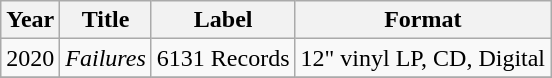<table class="wikitable">
<tr>
<th>Year</th>
<th>Title</th>
<th>Label</th>
<th>Format</th>
</tr>
<tr>
<td>2020</td>
<td><em>Failures</em></td>
<td>6131 Records</td>
<td>12" vinyl LP, CD, Digital</td>
</tr>
<tr>
</tr>
</table>
